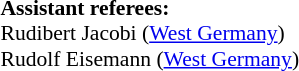<table width=100% style="font-size: 90%">
<tr>
<td><br><strong>Assistant referees:</strong>
<br>Rudibert Jacobi (<a href='#'>West Germany</a>)
<br>Rudolf Eisemann (<a href='#'>West Germany</a>)</td>
</tr>
</table>
